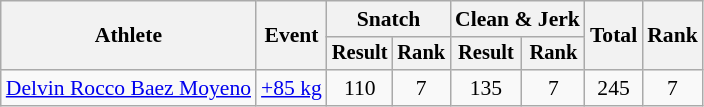<table class="wikitable" style="font-size:90%">
<tr>
<th rowspan="2">Athlete</th>
<th rowspan="2">Event</th>
<th colspan="2">Snatch</th>
<th colspan="2">Clean & Jerk</th>
<th rowspan="2">Total</th>
<th rowspan="2">Rank</th>
</tr>
<tr style="font-size:95%">
<th>Result</th>
<th>Rank</th>
<th>Result</th>
<th>Rank</th>
</tr>
<tr align=center>
<td align=left><a href='#'>Delvin Rocco Baez Moyeno</a></td>
<td align=left><a href='#'>+85 kg</a></td>
<td>110</td>
<td>7</td>
<td>135</td>
<td>7</td>
<td>245</td>
<td>7</td>
</tr>
</table>
